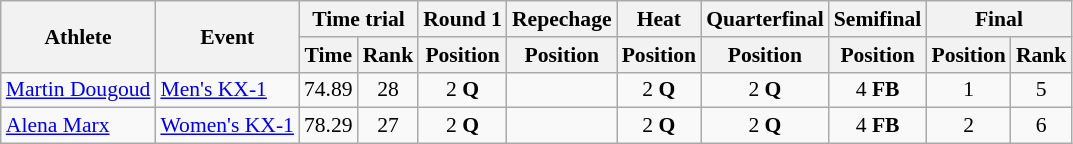<table class=wikitable style=font-size:90%;text-align:center>
<tr>
<th rowspan=2>Athlete</th>
<th rowspan=2>Event</th>
<th colspan=2>Time trial</th>
<th>Round 1</th>
<th>Repechage</th>
<th>Heat</th>
<th>Quarterfinal</th>
<th>Semifinal</th>
<th colspan=2>Final</th>
</tr>
<tr style-font-size:95%>
<th>Time</th>
<th>Rank</th>
<th>Position</th>
<th>Position</th>
<th>Position</th>
<th>Position</th>
<th>Position</th>
<th>Position</th>
<th>Rank</th>
</tr>
<tr>
<td align=left><a href='#'>Martin Dougoud</a></td>
<td align="left"><a href='#'>Men's KX-1</a></td>
<td>74.89</td>
<td>28</td>
<td>2 <strong>Q</strong></td>
<td></td>
<td>2 <strong>Q</strong></td>
<td>2 <strong>Q</strong></td>
<td>4 <strong>FB</strong></td>
<td>1</td>
<td>5</td>
</tr>
<tr>
<td align="left"><a href='#'>Alena Marx</a></td>
<td align="left"><a href='#'>Women's KX-1</a></td>
<td>78.29</td>
<td>27</td>
<td>2 <strong>Q</strong></td>
<td></td>
<td>2 <strong>Q</strong></td>
<td>2 <strong>Q</strong></td>
<td>4 <strong>FB</strong></td>
<td>2</td>
<td>6</td>
</tr>
</table>
